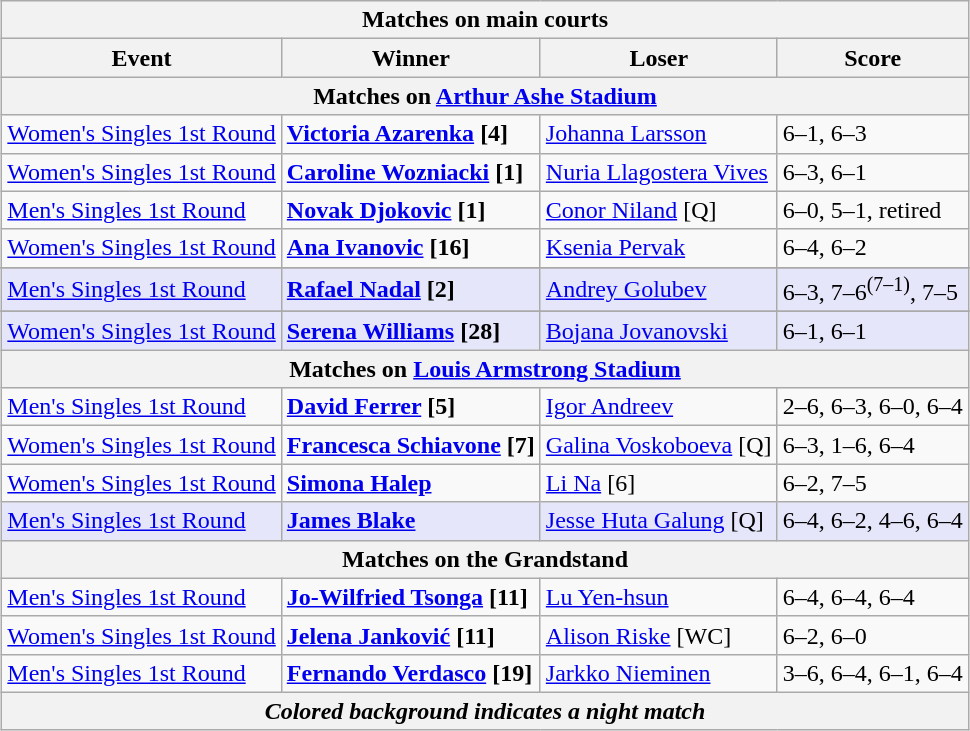<table class="wikitable collapsible uncollapsed" style=margin:auto>
<tr>
<th colspan=4><strong>Matches on main courts</strong></th>
</tr>
<tr>
<th>Event</th>
<th>Winner</th>
<th>Loser</th>
<th>Score</th>
</tr>
<tr>
<th colspan=4><strong>Matches on <a href='#'>Arthur Ashe Stadium</a></strong></th>
</tr>
<tr>
<td><a href='#'>Women's Singles 1st Round</a></td>
<td> <strong><a href='#'>Victoria Azarenka</a> [4]</strong></td>
<td> <a href='#'>Johanna Larsson</a></td>
<td>6–1, 6–3</td>
</tr>
<tr>
<td><a href='#'>Women's Singles 1st Round</a></td>
<td> <strong><a href='#'>Caroline Wozniacki</a> [1]</strong></td>
<td> <a href='#'>Nuria Llagostera Vives</a></td>
<td>6–3, 6–1</td>
</tr>
<tr>
<td><a href='#'>Men's Singles 1st Round</a></td>
<td> <strong><a href='#'>Novak Djokovic</a> [1]</strong></td>
<td> <a href='#'>Conor Niland</a> [Q]</td>
<td>6–0, 5–1, retired</td>
</tr>
<tr>
<td><a href='#'>Women's Singles 1st Round</a></td>
<td> <strong><a href='#'>Ana Ivanovic</a> [16]</strong></td>
<td> <a href='#'>Ksenia Pervak</a></td>
<td>6–4, 6–2</td>
</tr>
<tr>
</tr>
<tr bgcolor=lavender>
<td><a href='#'>Men's Singles 1st Round</a></td>
<td> <strong><a href='#'>Rafael Nadal</a> [2]</strong></td>
<td> <a href='#'>Andrey Golubev</a></td>
<td>6–3, 7–6<sup>(7–1)</sup>, 7–5</td>
</tr>
<tr>
</tr>
<tr bgcolor=lavender>
<td><a href='#'>Women's Singles 1st Round</a></td>
<td> <strong><a href='#'>Serena Williams</a> [28]</strong></td>
<td> <a href='#'>Bojana Jovanovski</a></td>
<td>6–1, 6–1</td>
</tr>
<tr>
<th colspan=4><strong>Matches on <a href='#'>Louis Armstrong Stadium</a></strong></th>
</tr>
<tr>
<td><a href='#'>Men's Singles 1st Round</a></td>
<td> <strong><a href='#'>David Ferrer</a> [5]</strong></td>
<td> <a href='#'>Igor Andreev</a></td>
<td>2–6, 6–3, 6–0, 6–4</td>
</tr>
<tr>
<td><a href='#'>Women's Singles 1st Round</a></td>
<td> <strong><a href='#'>Francesca Schiavone</a> [7]</strong></td>
<td> <a href='#'>Galina Voskoboeva</a> [Q]</td>
<td>6–3, 1–6, 6–4</td>
</tr>
<tr>
<td><a href='#'>Women's Singles 1st Round</a></td>
<td> <strong><a href='#'>Simona Halep</a></strong></td>
<td> <a href='#'>Li Na</a> [6]</td>
<td>6–2, 7–5</td>
</tr>
<tr bgcolor=lavender>
<td><a href='#'>Men's Singles 1st Round</a></td>
<td> <strong><a href='#'>James Blake</a></strong></td>
<td> <a href='#'>Jesse Huta Galung</a> [Q]</td>
<td>6–4, 6–2, 4–6, 6–4</td>
</tr>
<tr>
<th colspan=4><strong>Matches on the Grandstand</strong></th>
</tr>
<tr>
<td><a href='#'>Men's Singles 1st Round</a></td>
<td> <strong><a href='#'>Jo-Wilfried Tsonga</a> [11]</strong></td>
<td> <a href='#'>Lu Yen-hsun</a></td>
<td>6–4, 6–4, 6–4</td>
</tr>
<tr>
<td><a href='#'>Women's Singles 1st Round</a></td>
<td> <strong><a href='#'>Jelena Janković</a> [11]</strong></td>
<td> <a href='#'>Alison Riske</a> [WC]</td>
<td>6–2, 6–0</td>
</tr>
<tr>
<td><a href='#'>Men's Singles 1st Round</a></td>
<td> <strong><a href='#'>Fernando Verdasco</a> [19]</strong></td>
<td> <a href='#'>Jarkko Nieminen</a></td>
<td>3–6, 6–4, 6–1, 6–4</td>
</tr>
<tr>
<th colspan=4><em>Colored background indicates a night match</em></th>
</tr>
</table>
